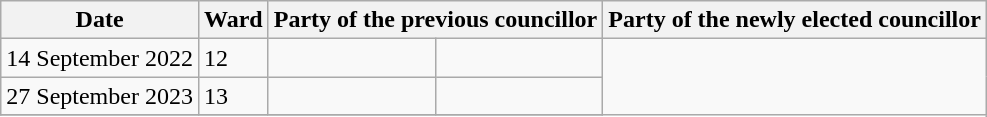<table class="wikitable">
<tr>
<th>Date</th>
<th>Ward</th>
<th colspan=2>Party of the previous councillor</th>
<th colspan=2>Party of the newly elected councillor</th>
</tr>
<tr>
<td>14 September 2022</td>
<td>12</td>
<td></td>
<td></td>
</tr>
<tr>
<td>27 September 2023</td>
<td>13</td>
<td></td>
<td></td>
</tr>
<tr>
</tr>
</table>
